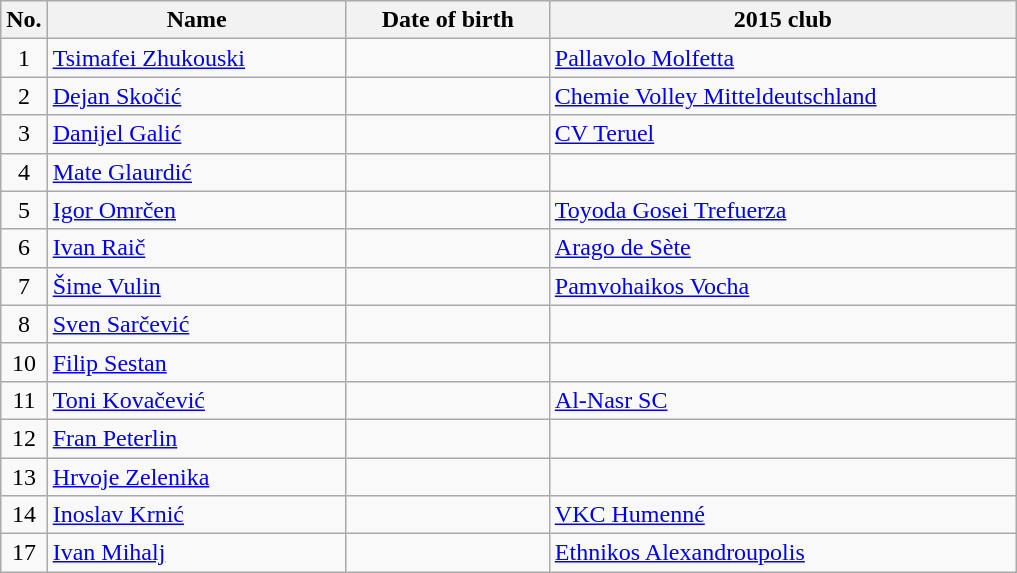<table class="wikitable sortable" style="font-size:100%; text-align:left;">
<tr>
<th>No.</th>
<th style="width:12em">Name</th>
<th style="width:8em">Date of birth</th>
<th style="width:19em">2015 club</th>
</tr>
<tr>
<td align=center>1</td>
<td><a href='#'>Tsimafei Zhukouski</a></td>
<td align=right></td>
<td> <a href='#'>Pallavolo Molfetta</a></td>
</tr>
<tr>
<td align=center>2</td>
<td><a href='#'>Dejan Skočić</a></td>
<td align=right></td>
<td> <a href='#'>Chemie Volley Mitteldeutschland</a></td>
</tr>
<tr>
<td align=center>3</td>
<td><a href='#'>Danijel Galić</a></td>
<td align=right></td>
<td> <a href='#'>CV Teruel</a></td>
</tr>
<tr>
<td align=center>4</td>
<td><a href='#'>Mate Glaurdić</a></td>
<td align=right></td>
<td></td>
</tr>
<tr>
<td align=center>5</td>
<td><a href='#'>Igor Omrčen</a></td>
<td align=right></td>
<td> <a href='#'>Toyoda Gosei Trefuerza</a></td>
</tr>
<tr>
<td align=center>6</td>
<td><a href='#'>Ivan Raič</a></td>
<td align=right></td>
<td> <a href='#'>Arago de Sète</a></td>
</tr>
<tr>
<td align=center>7</td>
<td><a href='#'>Šime Vulin</a></td>
<td align=right></td>
<td> <a href='#'>Pamvohaikos Vocha</a></td>
</tr>
<tr>
<td align=center>8</td>
<td><a href='#'>Sven Sarčević</a></td>
<td align=right></td>
<td></td>
</tr>
<tr>
<td align=center>10</td>
<td><a href='#'>Filip Sestan</a></td>
<td align=right></td>
<td></td>
</tr>
<tr>
<td align=center>11</td>
<td><a href='#'>Toni Kovačević</a></td>
<td align=right></td>
<td> <a href='#'>Al-Nasr SC</a></td>
</tr>
<tr>
<td align=center>12</td>
<td><a href='#'>Fran Peterlin</a></td>
<td align=right></td>
<td></td>
</tr>
<tr>
<td align=center>13</td>
<td><a href='#'>Hrvoje Zelenika</a></td>
<td align=right></td>
<td></td>
</tr>
<tr>
<td align=center>14</td>
<td><a href='#'>Inoslav Krnić</a></td>
<td align=right></td>
<td> <a href='#'>VKC Humenné</a></td>
</tr>
<tr>
<td align=center>17</td>
<td><a href='#'>Ivan Mihalj</a></td>
<td align=right></td>
<td> <a href='#'>Ethnikos Alexandroupolis</a></td>
</tr>
</table>
